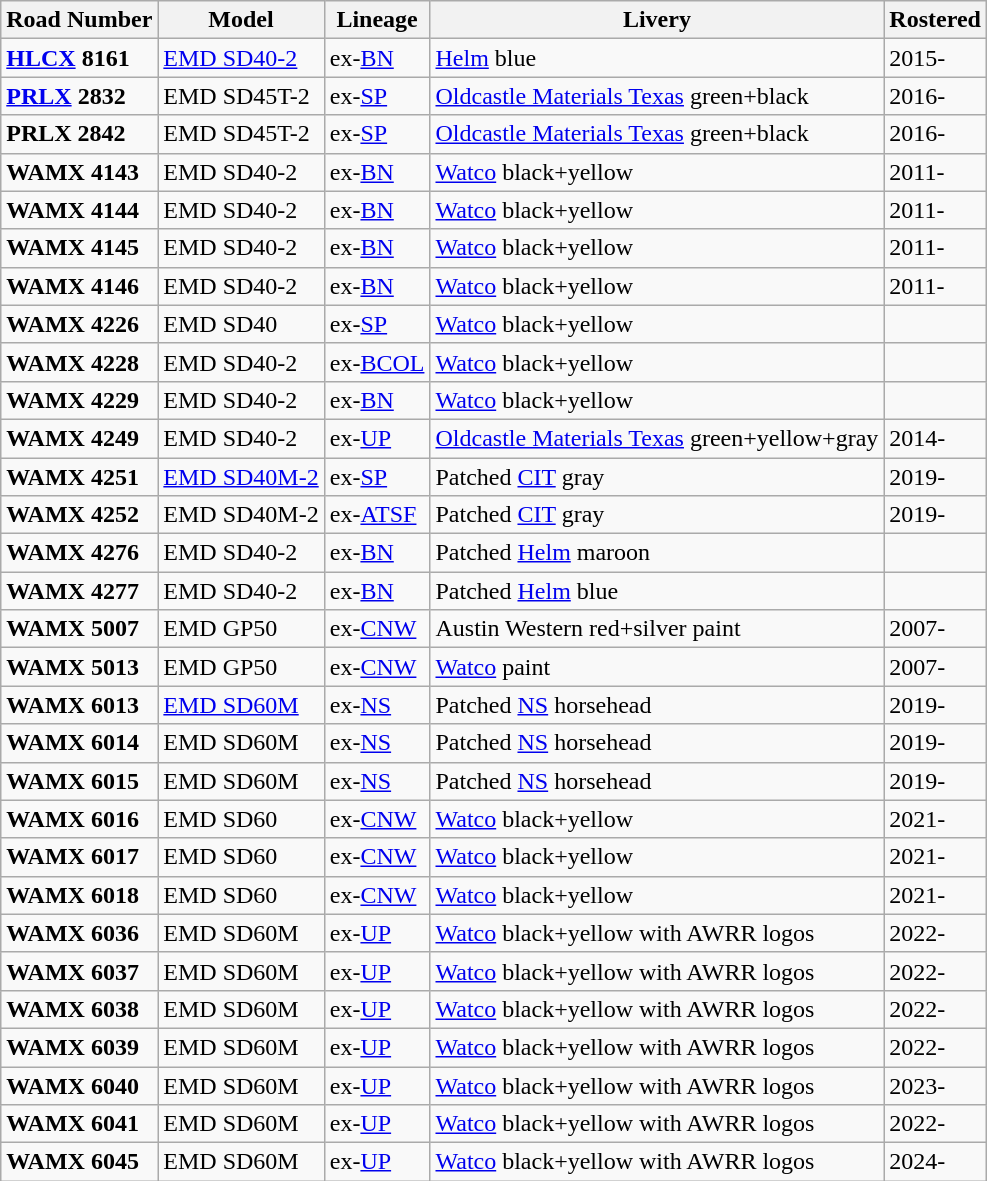<table class="wikitable">
<tr>
<th>Road Number</th>
<th>Model</th>
<th>Lineage</th>
<th>Livery</th>
<th>Rostered</th>
</tr>
<tr>
<td><strong><a href='#'>HLCX</a> 8161</strong></td>
<td><a href='#'>EMD SD40-2</a></td>
<td>ex-<a href='#'>BN</a></td>
<td><a href='#'>Helm</a> blue</td>
<td>2015-</td>
</tr>
<tr>
<td><strong><a href='#'>PRLX</a> 2832</strong></td>
<td>EMD SD45T-2</td>
<td>ex-<a href='#'>SP</a></td>
<td><a href='#'>Oldcastle Materials Texas</a> green+black</td>
<td>2016-</td>
</tr>
<tr>
<td><strong>PRLX 2842</strong></td>
<td>EMD SD45T-2</td>
<td>ex-<a href='#'>SP</a></td>
<td><a href='#'>Oldcastle Materials Texas</a> green+black</td>
<td>2016-</td>
</tr>
<tr>
<td><strong>WAMX 4143</strong></td>
<td>EMD SD40-2</td>
<td>ex-<a href='#'>BN</a></td>
<td><a href='#'>Watco</a> black+yellow</td>
<td>2011-</td>
</tr>
<tr>
<td><strong>WAMX 4144</strong></td>
<td>EMD SD40-2</td>
<td>ex-<a href='#'>BN</a></td>
<td><a href='#'>Watco</a> black+yellow</td>
<td>2011-</td>
</tr>
<tr>
<td><strong>WAMX 4145</strong></td>
<td>EMD SD40-2</td>
<td>ex-<a href='#'>BN</a></td>
<td><a href='#'>Watco</a> black+yellow</td>
<td>2011-</td>
</tr>
<tr>
<td><strong>WAMX 4146</strong></td>
<td>EMD SD40-2</td>
<td>ex-<a href='#'>BN</a></td>
<td><a href='#'>Watco</a> black+yellow</td>
<td>2011-</td>
</tr>
<tr>
<td><strong>WAMX 4226</strong></td>
<td>EMD SD40</td>
<td>ex-<a href='#'>SP</a></td>
<td><a href='#'>Watco</a> black+yellow</td>
<td></td>
</tr>
<tr>
<td><strong>WAMX 4228</strong></td>
<td>EMD SD40-2</td>
<td>ex-<a href='#'>BCOL</a></td>
<td><a href='#'>Watco</a> black+yellow</td>
<td></td>
</tr>
<tr>
<td><strong>WAMX 4229</strong></td>
<td>EMD SD40-2</td>
<td>ex-<a href='#'>BN</a></td>
<td><a href='#'>Watco</a> black+yellow</td>
<td></td>
</tr>
<tr>
<td><strong>WAMX 4249</strong></td>
<td>EMD SD40-2</td>
<td>ex-<a href='#'>UP</a></td>
<td><a href='#'>Oldcastle Materials Texas</a> green+yellow+gray</td>
<td>2014-</td>
</tr>
<tr>
<td><strong>WAMX 4251</strong></td>
<td><a href='#'>EMD SD40M-2</a></td>
<td>ex-<a href='#'>SP</a></td>
<td>Patched <a href='#'>CIT</a> gray</td>
<td>2019-</td>
</tr>
<tr>
<td><strong>WAMX 4252</strong></td>
<td>EMD SD40M-2</td>
<td>ex-<a href='#'>ATSF</a></td>
<td>Patched <a href='#'>CIT</a> gray</td>
<td>2019-</td>
</tr>
<tr>
<td><strong>WAMX 4276</strong></td>
<td>EMD SD40-2</td>
<td>ex-<a href='#'>BN</a></td>
<td>Patched <a href='#'>Helm</a> maroon</td>
<td></td>
</tr>
<tr>
<td><strong>WAMX 4277</strong></td>
<td>EMD SD40-2</td>
<td>ex-<a href='#'>BN</a></td>
<td>Patched <a href='#'>Helm</a> blue</td>
<td></td>
</tr>
<tr>
<td><strong>WAMX 5007</strong></td>
<td>EMD GP50</td>
<td>ex-<a href='#'>CNW</a></td>
<td>Austin Western red+silver paint</td>
<td>2007-</td>
</tr>
<tr>
<td><strong>WAMX 5013</strong></td>
<td>EMD GP50</td>
<td>ex-<a href='#'>CNW</a></td>
<td><a href='#'>Watco</a> paint</td>
<td>2007-</td>
</tr>
<tr>
<td><strong>WAMX 6013</strong></td>
<td><a href='#'>EMD SD60M</a></td>
<td>ex-<a href='#'>NS</a></td>
<td>Patched <a href='#'>NS</a> horsehead</td>
<td>2019-</td>
</tr>
<tr>
<td><strong>WAMX 6014</strong></td>
<td>EMD SD60M</td>
<td>ex-<a href='#'>NS</a></td>
<td>Patched <a href='#'>NS</a> horsehead</td>
<td>2019-</td>
</tr>
<tr>
<td><strong>WAMX 6015</strong></td>
<td>EMD SD60M</td>
<td>ex-<a href='#'>NS</a></td>
<td>Patched <a href='#'>NS</a> horsehead</td>
<td>2019-</td>
</tr>
<tr>
<td><strong>WAMX 6016</strong></td>
<td>EMD SD60</td>
<td>ex-<a href='#'>CNW</a></td>
<td><a href='#'>Watco</a> black+yellow</td>
<td>2021-</td>
</tr>
<tr>
<td><strong>WAMX 6017</strong></td>
<td>EMD SD60</td>
<td>ex-<a href='#'>CNW</a></td>
<td><a href='#'>Watco</a> black+yellow</td>
<td>2021-</td>
</tr>
<tr>
<td><strong>WAMX 6018</strong></td>
<td>EMD SD60</td>
<td>ex-<a href='#'>CNW</a></td>
<td><a href='#'>Watco</a> black+yellow</td>
<td>2021-</td>
</tr>
<tr>
<td><strong>WAMX 6036</strong></td>
<td>EMD SD60M</td>
<td>ex-<a href='#'>UP</a></td>
<td><a href='#'>Watco</a> black+yellow with AWRR logos</td>
<td>2022-</td>
</tr>
<tr>
<td><strong>WAMX 6037</strong></td>
<td>EMD SD60M</td>
<td>ex-<a href='#'>UP</a></td>
<td><a href='#'>Watco</a> black+yellow with AWRR logos</td>
<td>2022-</td>
</tr>
<tr>
<td><strong>WAMX 6038</strong></td>
<td>EMD SD60M</td>
<td>ex-<a href='#'>UP</a></td>
<td><a href='#'>Watco</a> black+yellow with AWRR logos</td>
<td>2022-</td>
</tr>
<tr>
<td><strong>WAMX 6039</strong></td>
<td>EMD SD60M</td>
<td>ex-<a href='#'>UP</a></td>
<td><a href='#'>Watco</a> black+yellow with AWRR logos</td>
<td>2022-</td>
</tr>
<tr>
<td><strong>WAMX 6040</strong></td>
<td>EMD SD60M</td>
<td>ex-<a href='#'>UP</a></td>
<td><a href='#'>Watco</a> black+yellow with AWRR logos</td>
<td>2023-</td>
</tr>
<tr>
<td><strong>WAMX 6041</strong></td>
<td>EMD SD60M</td>
<td>ex-<a href='#'>UP</a></td>
<td><a href='#'>Watco</a> black+yellow with AWRR logos</td>
<td>2022-</td>
</tr>
<tr>
<td><strong>WAMX 6045</strong></td>
<td>EMD SD60M</td>
<td>ex-<a href='#'>UP</a></td>
<td><a href='#'>Watco</a> black+yellow with AWRR logos</td>
<td>2024-</td>
</tr>
</table>
